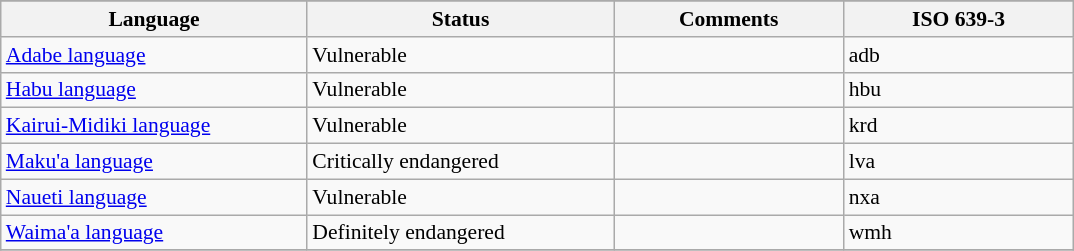<table class="wikitable" align="center" style="font-size:90%">
<tr>
</tr>
<tr>
<th width="20%">Language</th>
<th width="20%">Status</th>
<th width="15%">Comments</th>
<th width="15%">ISO 639-3</th>
</tr>
<tr>
<td><a href='#'>Adabe language</a></td>
<td>Vulnerable</td>
<td> </td>
<td>adb</td>
</tr>
<tr>
<td><a href='#'>Habu language</a></td>
<td>Vulnerable</td>
<td> </td>
<td>hbu</td>
</tr>
<tr>
<td><a href='#'>Kairui-Midiki language</a></td>
<td>Vulnerable</td>
<td> </td>
<td>krd</td>
</tr>
<tr>
<td><a href='#'>Maku'a language</a></td>
<td>Critically endangered</td>
<td> </td>
<td>lva</td>
</tr>
<tr>
<td><a href='#'>Naueti language</a></td>
<td>Vulnerable</td>
<td> </td>
<td>nxa</td>
</tr>
<tr>
<td><a href='#'>Waima'a language</a></td>
<td>Definitely endangered</td>
<td> </td>
<td>wmh</td>
</tr>
<tr>
</tr>
</table>
